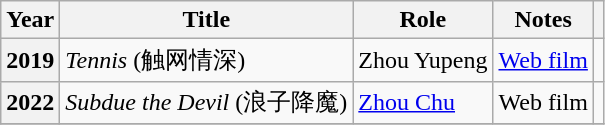<table class="wikitable sortable plainrowheaders">
<tr>
<th scope="col">Year</th>
<th scope="col">Title</th>
<th scope="col">Role</th>
<th scope="col">Notes</th>
<th scope="col" class="unsortable"></th>
</tr>
<tr>
<th scope="row">2019</th>
<td><em>Tennis</em> (触网情深)</td>
<td>Zhou Yupeng</td>
<td><a href='#'>Web film</a></td>
<td></td>
</tr>
<tr>
<th scope="row">2022</th>
<td><em>Subdue the Devil</em> (浪子降魔)</td>
<td><a href='#'>Zhou Chu</a></td>
<td>Web film</td>
<td></td>
</tr>
<tr>
</tr>
</table>
